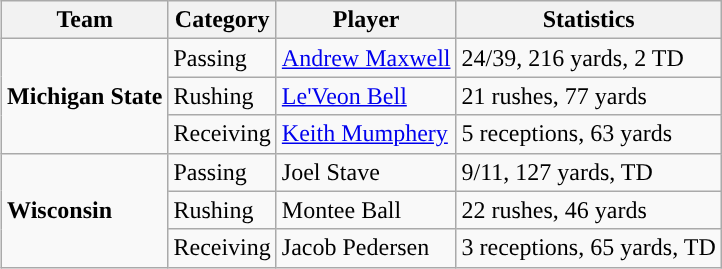<table class="wikitable" style="float: right;">
<tr>
<th>Team</th>
<th>Category</th>
<th>Player</th>
<th>Statistics</th>
</tr>
<tr>
<td rowspan=3><strong>Michigan State</strong></td>
<td>Passing</td>
<td><a href='#'>Andrew Maxwell</a></td>
<td>24/39, 216 yards, 2 TD</td>
</tr>
<tr>
<td>Rushing</td>
<td><a href='#'>Le'Veon Bell</a></td>
<td>21 rushes, 77 yards</td>
</tr>
<tr>
<td>Receiving</td>
<td><a href='#'>Keith Mumphery</a></td>
<td>5 receptions, 63 yards</td>
</tr>
<tr>
<td rowspan=3><strong>Wisconsin</strong></td>
<td>Passing</td>
<td>Joel Stave</td>
<td>9/11, 127 yards, TD</td>
</tr>
<tr>
<td>Rushing</td>
<td>Montee Ball</td>
<td>22 rushes, 46 yards</td>
</tr>
<tr>
<td>Receiving</td>
<td>Jacob Pedersen</td>
<td>3 receptions, 65 yards, TD</td>
</tr>
</table>
